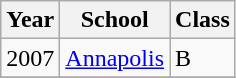<table class="wikitable">
<tr>
<th>Year</th>
<th>School</th>
<th>Class</th>
</tr>
<tr>
<td>2007</td>
<td><a href='#'>Annapolis</a></td>
<td>B</td>
</tr>
<tr>
</tr>
</table>
